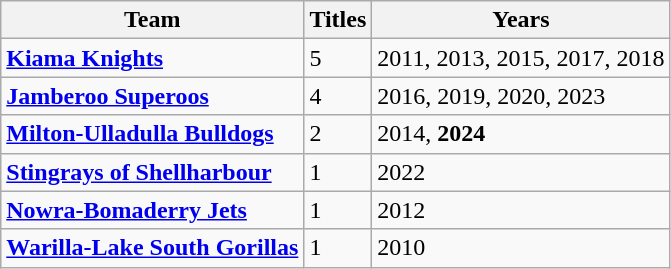<table class="wikitable sortable">
<tr>
<th>Team</th>
<th>Titles</th>
<th>Years</th>
</tr>
<tr>
<td><strong> <a href='#'>Kiama Knights</a></strong></td>
<td>5</td>
<td>2011, 2013, 2015, 2017, 2018</td>
</tr>
<tr>
<td><strong> <a href='#'>Jamberoo Superoos</a></strong></td>
<td>4</td>
<td>2016, 2019, 2020, 2023</td>
</tr>
<tr>
<td><strong> <a href='#'>Milton-Ulladulla Bulldogs</a></strong></td>
<td>2</td>
<td>2014, <strong>2024</strong></td>
</tr>
<tr>
<td><strong> <a href='#'>Stingrays of Shellharbour</a></strong></td>
<td>1</td>
<td>2022</td>
</tr>
<tr>
<td><strong> <a href='#'>Nowra-Bomaderry Jets</a></strong></td>
<td>1</td>
<td>2012</td>
</tr>
<tr>
<td><strong> <a href='#'>Warilla-Lake South Gorillas</a></strong></td>
<td>1</td>
<td>2010</td>
</tr>
</table>
